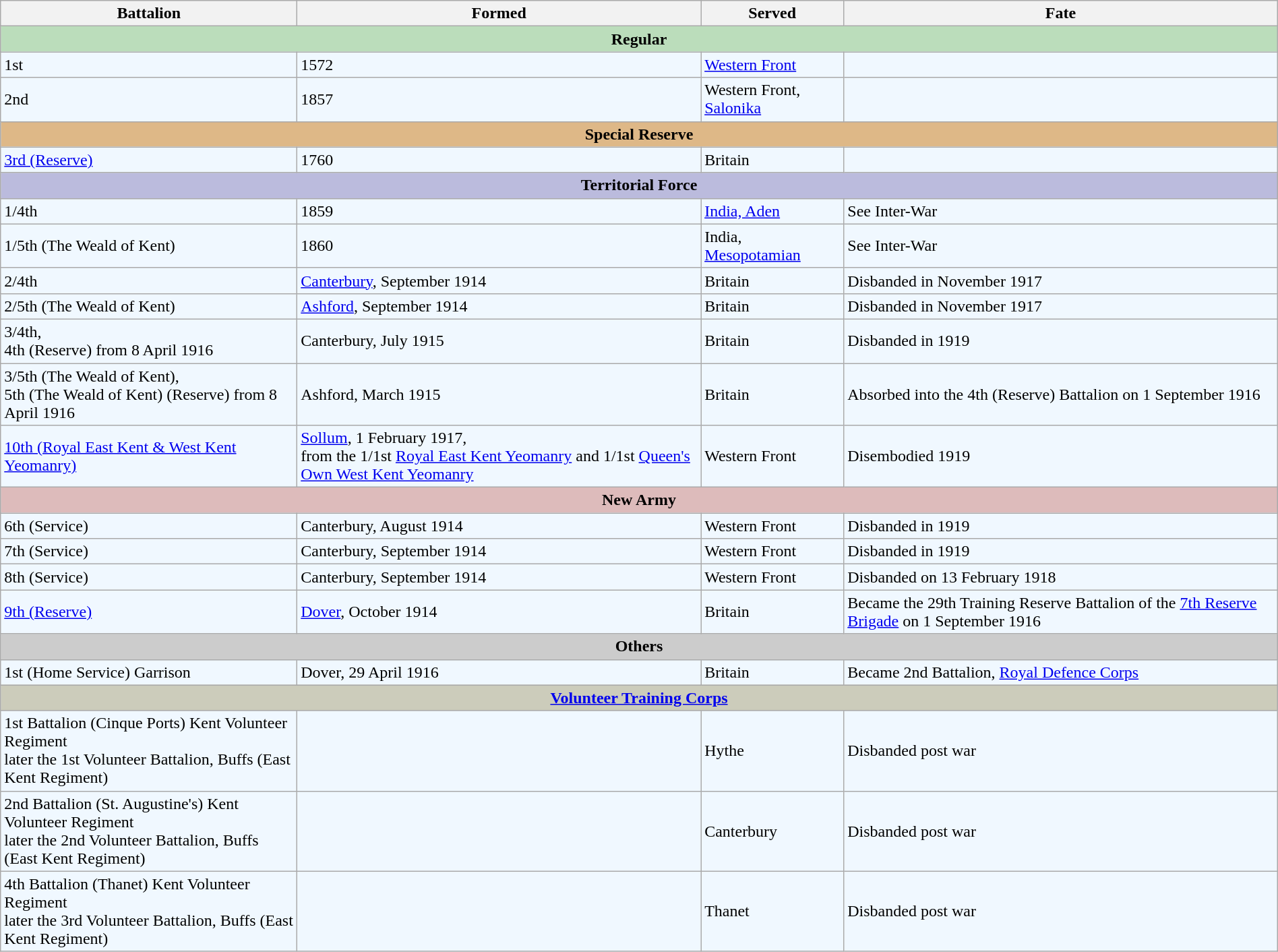<table class="wikitable" style="width:100%;">
<tr>
<th>Battalion</th>
<th>Formed</th>
<th>Served</th>
<th>Fate</th>
</tr>
<tr>
<th colspan="5" style="background:#bdb;">Regular</th>
</tr>
<tr style="background:#f0f8ff;">
<td>1st</td>
<td>1572</td>
<td><a href='#'>Western Front</a></td>
<td></td>
</tr>
<tr style="background:#f0f8ff;">
<td>2nd</td>
<td>1857</td>
<td>Western Front, <a href='#'>Salonika</a></td>
<td></td>
</tr>
<tr>
<th colspan="5" style="background:#deb887;">Special Reserve</th>
</tr>
<tr style="background:#f0f8ff;">
<td><a href='#'>3rd (Reserve)</a></td>
<td>1760</td>
<td>Britain</td>
<td></td>
</tr>
<tr>
<th colspan="5" style="background:#bbd;">Territorial Force</th>
</tr>
<tr style="background:#f0f8ff;">
<td>1/4th</td>
<td>1859</td>
<td><a href='#'>India, Aden</a></td>
<td>See Inter-War</td>
</tr>
<tr style="background:#f0f8ff;">
<td>1/5th (The Weald of Kent)</td>
<td>1860</td>
<td>India, <a href='#'>Mesopotamian</a></td>
<td>See Inter-War</td>
</tr>
<tr style="background:#f0f8ff;">
<td>2/4th</td>
<td><a href='#'>Canterbury</a>, September 1914</td>
<td>Britain</td>
<td>Disbanded in November 1917</td>
</tr>
<tr style="background:#f0f8ff;">
<td>2/5th (The Weald of Kent)</td>
<td><a href='#'>Ashford</a>, September 1914</td>
<td>Britain</td>
<td>Disbanded in November 1917</td>
</tr>
<tr style="background:#f0f8ff;">
<td>3/4th, <br>4th (Reserve) from 8 April 1916</td>
<td>Canterbury, July 1915</td>
<td>Britain</td>
<td>Disbanded in 1919</td>
</tr>
<tr style="background:#f0f8ff;">
<td>3/5th (The Weald of Kent), <br>5th (The Weald of Kent) (Reserve) from 8 April 1916</td>
<td>Ashford, March 1915</td>
<td>Britain</td>
<td>Absorbed into the 4th (Reserve) Battalion on 1 September 1916</td>
</tr>
<tr style="background:#f0f8ff;">
<td><a href='#'>10th (Royal East Kent & West Kent Yeomanry)</a></td>
<td><a href='#'>Sollum</a>, 1 February 1917, <br>from the 1/1st <a href='#'>Royal East Kent Yeomanry</a> and 1/1st <a href='#'>Queen's Own West Kent Yeomanry</a></td>
<td>Western Front</td>
<td>Disembodied 1919</td>
</tr>
<tr>
<th colspan="5" style="background:#dbb;">New Army</th>
</tr>
<tr style="background:#f0f8ff;">
<td>6th (Service)</td>
<td>Canterbury, August 1914</td>
<td>Western Front</td>
<td>Disbanded in 1919</td>
</tr>
<tr style="background:#f0f8ff;">
<td>7th (Service)</td>
<td>Canterbury, September 1914</td>
<td>Western Front</td>
<td>Disbanded in 1919</td>
</tr>
<tr style="background:#f0f8ff;">
<td>8th (Service)</td>
<td>Canterbury, September 1914</td>
<td>Western Front</td>
<td>Disbanded on 13 February 1918</td>
</tr>
<tr style="background:#f0f8ff;">
<td><a href='#'>9th (Reserve)</a></td>
<td><a href='#'>Dover</a>, October 1914</td>
<td>Britain</td>
<td>Became the 29th Training Reserve Battalion of the <a href='#'>7th Reserve Brigade</a> on 1 September 1916</td>
</tr>
<tr>
<th colspan="5" style="background:#ccc;">Others</th>
</tr>
<tr style="background:#f0f8ff;">
<td>1st (Home Service) Garrison</td>
<td>Dover, 29 April 1916</td>
<td>Britain</td>
<td>Became 2nd Battalion, <a href='#'>Royal Defence Corps</a></td>
</tr>
<tr>
<th colspan="5" style="background:#ccb;"><a href='#'>Volunteer Training Corps</a></th>
</tr>
<tr style="background:#f0f8ff;">
<td>1st Battalion (Cinque Ports) Kent Volunteer Regiment<br>later the 1st Volunteer Battalion, Buffs (East Kent Regiment)</td>
<td></td>
<td>Hythe</td>
<td>Disbanded post war</td>
</tr>
<tr style="background:#f0f8ff;">
<td>2nd Battalion (St. Augustine's) Kent Volunteer Regiment<br>later the 2nd Volunteer Battalion, Buffs (East Kent Regiment)</td>
<td></td>
<td>Canterbury</td>
<td>Disbanded post war</td>
</tr>
<tr style="background:#f0f8ff;">
<td>4th Battalion (Thanet) Kent Volunteer Regiment<br>later the 3rd Volunteer Battalion, Buffs (East Kent Regiment)</td>
<td></td>
<td>Thanet</td>
<td>Disbanded post war</td>
</tr>
</table>
